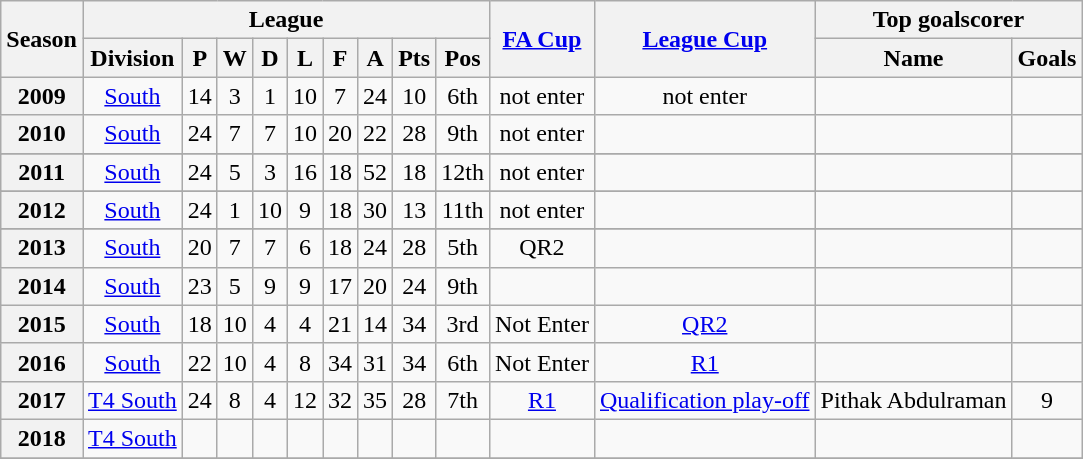<table class="wikitable" style="text-align: center">
<tr>
<th rowspan=2>Season</th>
<th colspan=9>League</th>
<th rowspan=2><a href='#'>FA Cup</a></th>
<th rowspan=2><a href='#'>League Cup</a></th>
<th colspan=2>Top goalscorer</th>
</tr>
<tr>
<th>Division</th>
<th>P</th>
<th>W</th>
<th>D</th>
<th>L</th>
<th>F</th>
<th>A</th>
<th>Pts</th>
<th>Pos</th>
<th>Name</th>
<th>Goals</th>
</tr>
<tr>
<th>2009</th>
<td><a href='#'>South</a></td>
<td>14</td>
<td>3</td>
<td>1</td>
<td>10</td>
<td>7</td>
<td>24</td>
<td>10</td>
<td>6th</td>
<td>not enter</td>
<td>not enter</td>
<td></td>
<td></td>
</tr>
<tr>
<th>2010</th>
<td><a href='#'>South</a></td>
<td>24</td>
<td>7</td>
<td>7</td>
<td>10</td>
<td>20</td>
<td>22</td>
<td>28</td>
<td>9th</td>
<td>not enter</td>
<td></td>
<td></td>
<td></td>
</tr>
<tr>
</tr>
<tr>
<th>2011</th>
<td><a href='#'>South</a></td>
<td>24</td>
<td>5</td>
<td>3</td>
<td>16</td>
<td>18</td>
<td>52</td>
<td>18</td>
<td>12th</td>
<td>not enter</td>
<td></td>
<td></td>
<td></td>
</tr>
<tr>
</tr>
<tr>
<th>2012</th>
<td><a href='#'>South</a></td>
<td>24</td>
<td>1</td>
<td>10</td>
<td>9</td>
<td>18</td>
<td>30</td>
<td>13</td>
<td>11th</td>
<td>not enter</td>
<td></td>
<td></td>
<td></td>
</tr>
<tr>
</tr>
<tr>
<th>2013</th>
<td><a href='#'>South</a></td>
<td>20</td>
<td>7</td>
<td>7</td>
<td>6</td>
<td>18</td>
<td>24</td>
<td>28</td>
<td>5th</td>
<td>QR2</td>
<td></td>
<td></td>
<td></td>
</tr>
<tr>
<th>2014</th>
<td><a href='#'>South</a></td>
<td>23</td>
<td>5</td>
<td>9</td>
<td>9</td>
<td>17</td>
<td>20</td>
<td>24</td>
<td>9th</td>
<td></td>
<td></td>
<td></td>
<td></td>
</tr>
<tr>
<th>2015</th>
<td><a href='#'>South</a></td>
<td>18</td>
<td>10</td>
<td>4</td>
<td>4</td>
<td>21</td>
<td>14</td>
<td>34</td>
<td>3rd</td>
<td>Not Enter</td>
<td><a href='#'>QR2</a></td>
<td></td>
<td></td>
</tr>
<tr>
<th>2016</th>
<td><a href='#'>South</a></td>
<td>22</td>
<td>10</td>
<td>4</td>
<td>8</td>
<td>34</td>
<td>31</td>
<td>34</td>
<td>6th</td>
<td>Not Enter</td>
<td><a href='#'>R1</a></td>
<td></td>
<td></td>
</tr>
<tr>
<th>2017</th>
<td><a href='#'>T4 South</a></td>
<td>24</td>
<td>8</td>
<td>4</td>
<td>12</td>
<td>32</td>
<td>35</td>
<td>28</td>
<td>7th</td>
<td><a href='#'>R1</a></td>
<td><a href='#'>Qualification play-off</a></td>
<td>Pithak Abdulraman</td>
<td>9</td>
</tr>
<tr>
<th>2018</th>
<td><a href='#'>T4 South</a></td>
<td></td>
<td></td>
<td></td>
<td></td>
<td></td>
<td></td>
<td></td>
<td></td>
<td></td>
<td></td>
<td></td>
<td></td>
</tr>
<tr>
</tr>
</table>
